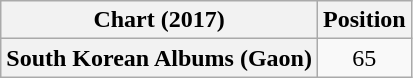<table class="wikitable plainrowheaders" style="text-align:center">
<tr>
<th scope="col">Chart (2017)</th>
<th scope="col">Position</th>
</tr>
<tr>
<th scope="row">South Korean Albums (Gaon)</th>
<td>65</td>
</tr>
</table>
